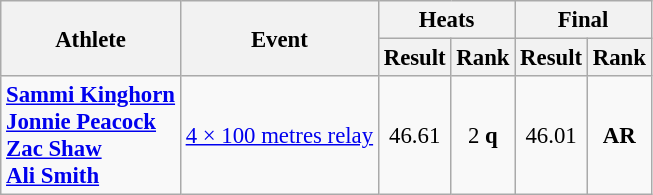<table class=wikitable style="font-size:95%">
<tr>
<th rowspan="2">Athlete</th>
<th rowspan="2">Event</th>
<th colspan="2">Heats</th>
<th colspan="2">Final</th>
</tr>
<tr>
<th>Result</th>
<th>Rank</th>
<th>Result</th>
<th>Rank</th>
</tr>
<tr style="text-align:center">
<td style="text-align:left"><strong><a href='#'>Sammi Kinghorn</a><br><a href='#'>Jonnie Peacock</a><br><a href='#'>Zac Shaw</a><br><a href='#'>Ali Smith</a></strong></td>
<td style="text-align:left"><a href='#'>4 × 100 metres relay</a></td>
<td>46.61</td>
<td>2 <strong>q</strong></td>
<td>46.01</td>
<td> <strong>AR</strong></td>
</tr>
</table>
